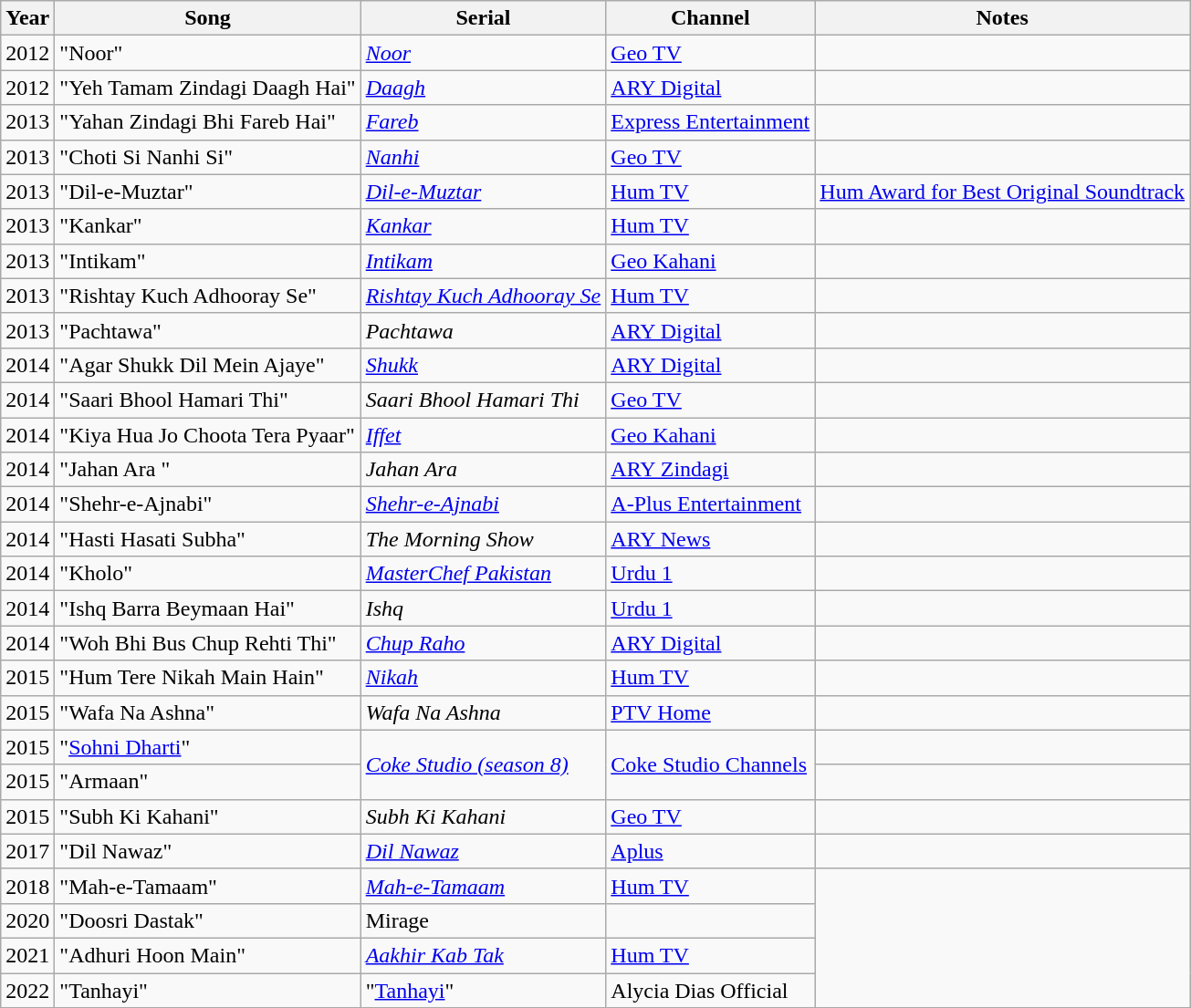<table class="wikitable">
<tr>
<th>Year</th>
<th>Song</th>
<th>Serial</th>
<th>Channel</th>
<th>Notes</th>
</tr>
<tr>
<td>2012</td>
<td>"Noor"</td>
<td><em><a href='#'>Noor</a></em></td>
<td><a href='#'>Geo TV</a></td>
<td></td>
</tr>
<tr>
<td>2012</td>
<td>"Yeh Tamam Zindagi Daagh Hai"</td>
<td><em><a href='#'>Daagh</a></em></td>
<td><a href='#'>ARY Digital</a></td>
<td></td>
</tr>
<tr>
<td>2013</td>
<td>"Yahan Zindagi Bhi Fareb Hai"</td>
<td><em><a href='#'>Fareb</a></em></td>
<td><a href='#'>Express Entertainment</a></td>
<td></td>
</tr>
<tr>
<td>2013</td>
<td>"Choti Si Nanhi Si"</td>
<td><em><a href='#'>Nanhi</a></em></td>
<td><a href='#'>Geo TV</a></td>
<td></td>
</tr>
<tr>
<td>2013</td>
<td>"Dil-e-Muztar"</td>
<td><em><a href='#'>Dil-e-Muztar</a></em></td>
<td><a href='#'>Hum TV</a></td>
<td><a href='#'>Hum Award for Best Original Soundtrack</a></td>
</tr>
<tr>
<td>2013</td>
<td>"Kankar"</td>
<td><em><a href='#'>Kankar</a></em></td>
<td><a href='#'>Hum TV</a></td>
<td></td>
</tr>
<tr>
<td>2013</td>
<td>"Intikam"</td>
<td><em><a href='#'>Intikam</a></em></td>
<td><a href='#'>Geo Kahani</a></td>
<td></td>
</tr>
<tr>
<td>2013</td>
<td>"Rishtay Kuch Adhooray Se"</td>
<td><em><a href='#'>Rishtay Kuch Adhooray Se</a></em></td>
<td><a href='#'>Hum TV</a></td>
<td></td>
</tr>
<tr>
<td>2013</td>
<td>"Pachtawa"</td>
<td><em>Pachtawa</em></td>
<td><a href='#'>ARY Digital</a></td>
<td></td>
</tr>
<tr>
<td>2014</td>
<td>"Agar Shukk Dil Mein Ajaye"</td>
<td><em><a href='#'>Shukk</a></em></td>
<td><a href='#'>ARY Digital</a></td>
<td></td>
</tr>
<tr>
<td>2014</td>
<td>"Saari Bhool Hamari Thi"</td>
<td><em>Saari Bhool Hamari Thi</em></td>
<td><a href='#'>Geo TV</a></td>
<td></td>
</tr>
<tr>
<td>2014</td>
<td>"Kiya Hua Jo Choota Tera Pyaar"</td>
<td><em><a href='#'>Iffet</a></em></td>
<td><a href='#'>Geo Kahani</a></td>
<td></td>
</tr>
<tr>
<td>2014</td>
<td>"Jahan Ara "</td>
<td><em>Jahan Ara</em></td>
<td><a href='#'>ARY Zindagi</a></td>
<td></td>
</tr>
<tr>
<td>2014</td>
<td>"Shehr-e-Ajnabi"</td>
<td><em><a href='#'>Shehr-e-Ajnabi</a></em></td>
<td><a href='#'>A-Plus Entertainment</a></td>
<td></td>
</tr>
<tr>
<td>2014</td>
<td>"Hasti Hasati Subha"</td>
<td><em>The Morning Show</em></td>
<td><a href='#'>ARY News</a></td>
<td></td>
</tr>
<tr>
<td>2014</td>
<td>"Kholo"</td>
<td><em><a href='#'>MasterChef Pakistan</a></em></td>
<td><a href='#'>Urdu 1</a></td>
<td></td>
</tr>
<tr>
<td>2014</td>
<td>"Ishq Barra Beymaan Hai"</td>
<td><em>Ishq</em></td>
<td><a href='#'>Urdu 1</a></td>
<td></td>
</tr>
<tr>
<td>2014</td>
<td>"Woh Bhi Bus Chup Rehti Thi"</td>
<td><em><a href='#'>Chup Raho</a></em></td>
<td><a href='#'>ARY Digital</a></td>
<td></td>
</tr>
<tr>
<td>2015</td>
<td>"Hum Tere Nikah Main Hain"</td>
<td><em><a href='#'>Nikah</a></em></td>
<td><a href='#'>Hum TV</a></td>
<td></td>
</tr>
<tr>
<td>2015</td>
<td>"Wafa Na Ashna"</td>
<td><em>Wafa Na Ashna</em></td>
<td><a href='#'>PTV Home</a></td>
<td></td>
</tr>
<tr>
<td>2015</td>
<td>"<a href='#'>Sohni Dharti</a>"</td>
<td rowspan="2"><em><a href='#'>Coke Studio (season 8)</a></em></td>
<td rowspan="2"><a href='#'>Coke Studio Channels</a></td>
<td></td>
</tr>
<tr>
<td>2015</td>
<td>"Armaan"</td>
<td></td>
</tr>
<tr>
<td>2015</td>
<td>"Subh Ki Kahani"</td>
<td><em>Subh Ki Kahani</em></td>
<td><a href='#'>Geo TV</a></td>
<td></td>
</tr>
<tr>
<td>2017</td>
<td>"Dil Nawaz"</td>
<td><em><a href='#'>Dil Nawaz</a></em></td>
<td><a href='#'>Aplus</a></td>
<td></td>
</tr>
<tr>
<td>2018</td>
<td>"Mah-e-Tamaam"</td>
<td><em><a href='#'>Mah-e-Tamaam</a></em></td>
<td><a href='#'>Hum TV</a></td>
</tr>
<tr>
<td>2020</td>
<td>"Doosri Dastak"</td>
<td>Mirage</td>
<td></td>
</tr>
<tr>
<td>2021</td>
<td>"Adhuri Hoon Main"</td>
<td><em><a href='#'>Aakhir Kab Tak</a></em></td>
<td><a href='#'>Hum TV</a></td>
</tr>
<tr>
<td>2022</td>
<td>"Tanhayi"</td>
<td>"<a href='#'>Tanhayi</a>"</td>
<td>Alycia Dias Official</td>
</tr>
</table>
